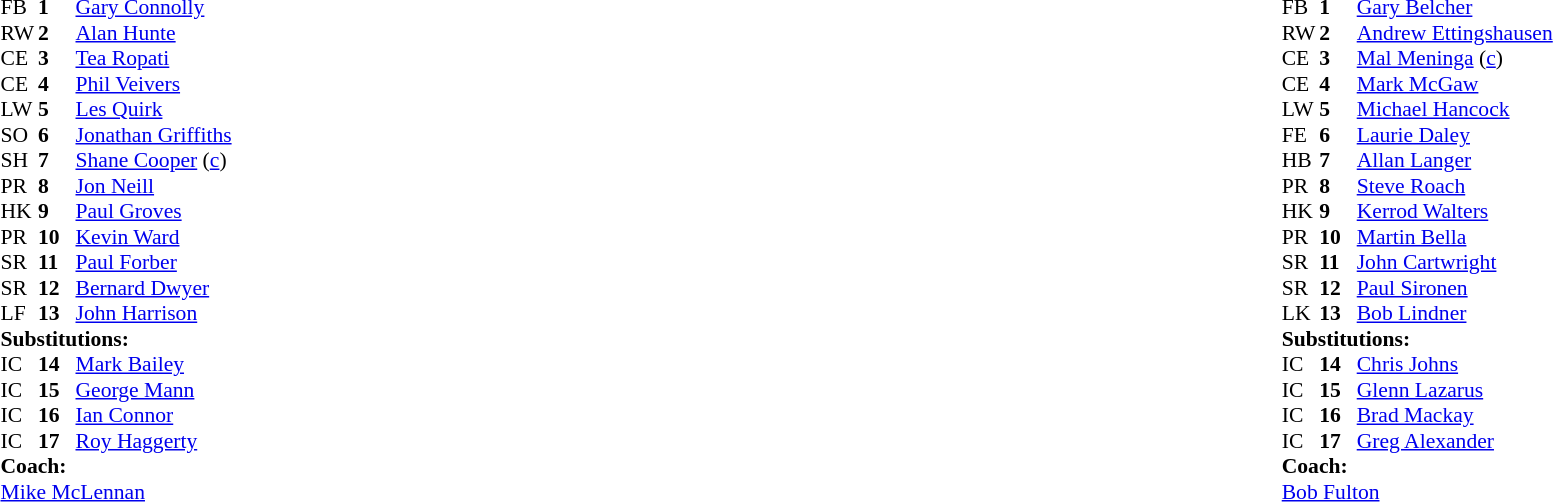<table width="100%">
<tr>
<td valign="top" width="50%"><br><table style="font-size: 90%" cellspacing="0" cellpadding="0">
<tr>
<th width="25"></th>
<th width="25"></th>
</tr>
<tr>
<td>FB</td>
<td><strong>1</strong></td>
<td><a href='#'>Gary Connolly</a></td>
</tr>
<tr>
<td>RW</td>
<td><strong>2</strong></td>
<td><a href='#'>Alan Hunte</a></td>
</tr>
<tr>
<td>CE</td>
<td><strong>3</strong></td>
<td><a href='#'>Tea Ropati</a></td>
</tr>
<tr>
<td>CE</td>
<td><strong>4</strong></td>
<td><a href='#'>Phil Veivers</a></td>
</tr>
<tr>
<td>LW</td>
<td><strong>5</strong></td>
<td><a href='#'>Les Quirk</a></td>
</tr>
<tr>
<td>SO</td>
<td><strong>6</strong></td>
<td><a href='#'>Jonathan Griffiths</a></td>
</tr>
<tr>
<td>SH</td>
<td><strong>7</strong></td>
<td><a href='#'>Shane Cooper</a> (<a href='#'>c</a>)</td>
</tr>
<tr>
<td>PR</td>
<td><strong>8</strong></td>
<td><a href='#'>Jon Neill</a></td>
</tr>
<tr>
<td>HK</td>
<td><strong>9</strong></td>
<td><a href='#'>Paul Groves</a></td>
</tr>
<tr>
<td>PR</td>
<td><strong>10</strong></td>
<td><a href='#'>Kevin Ward</a></td>
</tr>
<tr>
<td>SR</td>
<td><strong>11</strong></td>
<td><a href='#'>Paul Forber</a></td>
</tr>
<tr>
<td>SR</td>
<td><strong>12</strong></td>
<td><a href='#'>Bernard Dwyer</a></td>
</tr>
<tr>
<td>LF</td>
<td><strong>13</strong></td>
<td><a href='#'>John Harrison</a></td>
</tr>
<tr>
<td colspan=3><strong>Substitutions:</strong></td>
</tr>
<tr>
<td>IC</td>
<td><strong>14</strong></td>
<td><a href='#'>Mark Bailey</a></td>
</tr>
<tr>
<td>IC</td>
<td><strong>15</strong></td>
<td><a href='#'>George Mann</a></td>
</tr>
<tr>
<td>IC</td>
<td><strong>16</strong></td>
<td><a href='#'>Ian Connor</a></td>
</tr>
<tr>
<td>IC</td>
<td><strong>17</strong></td>
<td><a href='#'>Roy Haggerty</a></td>
</tr>
<tr>
<td colspan=3><strong>Coach:</strong></td>
</tr>
<tr>
<td colspan="4"> <a href='#'>Mike McLennan</a></td>
</tr>
</table>
</td>
<td valign="top" width="50%"><br><table style="font-size: 90%" cellspacing="0" cellpadding="0" align="center">
<tr>
<th width="25"></th>
<th width="25"></th>
</tr>
<tr>
<td>FB</td>
<td><strong>1</strong></td>
<td><a href='#'>Gary Belcher</a></td>
</tr>
<tr>
<td>RW</td>
<td><strong>2</strong></td>
<td><a href='#'>Andrew Ettingshausen</a></td>
</tr>
<tr>
<td>CE</td>
<td><strong>3</strong></td>
<td><a href='#'>Mal Meninga</a> (<a href='#'>c</a>)</td>
</tr>
<tr>
<td>CE</td>
<td><strong>4</strong></td>
<td><a href='#'>Mark McGaw</a></td>
</tr>
<tr>
<td>LW</td>
<td><strong>5</strong></td>
<td><a href='#'>Michael Hancock</a></td>
</tr>
<tr>
<td>FE</td>
<td><strong>6</strong></td>
<td><a href='#'>Laurie Daley</a></td>
</tr>
<tr>
<td>HB</td>
<td><strong>7</strong></td>
<td><a href='#'>Allan Langer</a></td>
</tr>
<tr>
<td>PR</td>
<td><strong>8</strong></td>
<td><a href='#'>Steve Roach</a></td>
</tr>
<tr>
<td>HK</td>
<td><strong>9</strong></td>
<td><a href='#'>Kerrod Walters</a></td>
</tr>
<tr>
<td>PR</td>
<td><strong>10</strong></td>
<td><a href='#'>Martin Bella</a></td>
</tr>
<tr>
<td>SR</td>
<td><strong>11</strong></td>
<td><a href='#'>John Cartwright</a></td>
</tr>
<tr>
<td>SR</td>
<td><strong>12</strong></td>
<td><a href='#'>Paul Sironen</a></td>
</tr>
<tr>
<td>LK</td>
<td><strong>13</strong></td>
<td><a href='#'>Bob Lindner</a></td>
</tr>
<tr>
<td colspan=3><strong>Substitutions:</strong></td>
</tr>
<tr>
<td>IC</td>
<td><strong>14</strong></td>
<td><a href='#'>Chris Johns</a></td>
</tr>
<tr>
<td>IC</td>
<td><strong>15</strong></td>
<td><a href='#'>Glenn Lazarus</a></td>
</tr>
<tr>
<td>IC</td>
<td><strong>16</strong></td>
<td><a href='#'>Brad Mackay</a></td>
</tr>
<tr>
<td>IC</td>
<td><strong>17</strong></td>
<td><a href='#'>Greg Alexander</a></td>
</tr>
<tr>
<td colspan=3><strong>Coach:</strong></td>
</tr>
<tr>
<td colspan="4"> <a href='#'>Bob Fulton</a></td>
</tr>
</table>
</td>
</tr>
</table>
